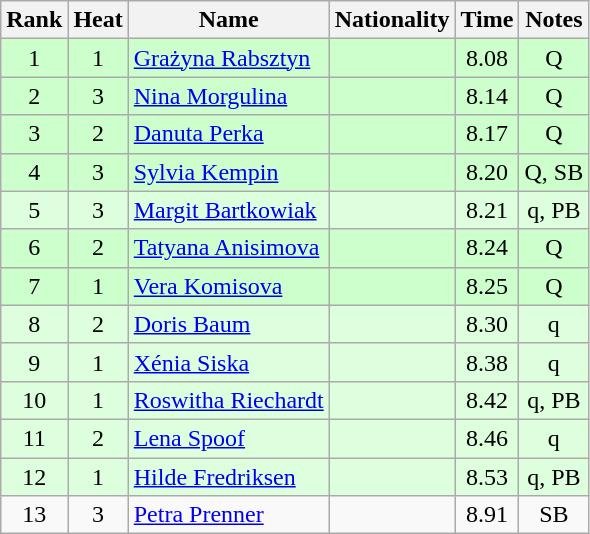<table class="wikitable sortable" style="text-align:center">
<tr>
<th>Rank</th>
<th>Heat</th>
<th>Name</th>
<th>Nationality</th>
<th>Time</th>
<th>Notes</th>
</tr>
<tr bgcolor=ccffcc>
<td>1</td>
<td>1</td>
<td align="left"><a href='#'>Grażyna Rabsztyn</a></td>
<td align=left></td>
<td>8.08</td>
<td>Q</td>
</tr>
<tr bgcolor=ccffcc>
<td>2</td>
<td>3</td>
<td align="left"><a href='#'>Nina Morgulina</a></td>
<td align=left></td>
<td>8.14</td>
<td>Q</td>
</tr>
<tr bgcolor=ccffcc>
<td>3</td>
<td>2</td>
<td align="left"><a href='#'>Danuta Perka</a></td>
<td align=left></td>
<td>8.17</td>
<td>Q</td>
</tr>
<tr bgcolor=ccffcc>
<td>4</td>
<td>3</td>
<td align="left"><a href='#'>Sylvia Kempin</a></td>
<td align=left></td>
<td>8.20</td>
<td>Q, SB</td>
</tr>
<tr bgcolor=ddffdd>
<td>5</td>
<td>3</td>
<td align="left"><a href='#'>Margit Bartkowiak</a></td>
<td align=left></td>
<td>8.21</td>
<td>q, PB</td>
</tr>
<tr bgcolor=ccffcc>
<td>6</td>
<td>2</td>
<td align="left"><a href='#'>Tatyana Anisimova</a></td>
<td align=left></td>
<td>8.24</td>
<td>Q</td>
</tr>
<tr bgcolor=ccffcc>
<td>7</td>
<td>1</td>
<td align="left"><a href='#'>Vera Komisova</a></td>
<td align=left></td>
<td>8.25</td>
<td>Q</td>
</tr>
<tr bgcolor=ddffdd>
<td>8</td>
<td>2</td>
<td align="left"><a href='#'>Doris Baum</a></td>
<td align=left></td>
<td>8.30</td>
<td>q</td>
</tr>
<tr bgcolor=ddffdd>
<td>9</td>
<td>1</td>
<td align="left"><a href='#'>Xénia Siska</a></td>
<td align=left></td>
<td>8.38</td>
<td>q</td>
</tr>
<tr bgcolor=ddffdd>
<td>10</td>
<td>1</td>
<td align="left"><a href='#'>Roswitha Riechardt</a></td>
<td align=left></td>
<td>8.42</td>
<td>q, PB</td>
</tr>
<tr bgcolor=ddffdd>
<td>11</td>
<td>2</td>
<td align="left"><a href='#'>Lena Spoof</a></td>
<td align=left></td>
<td>8.46</td>
<td>q</td>
</tr>
<tr bgcolor=ddffdd>
<td>12</td>
<td>1</td>
<td align="left"><a href='#'>Hilde Fredriksen</a></td>
<td align=left></td>
<td>8.53</td>
<td>q, PB</td>
</tr>
<tr>
<td>13</td>
<td>3</td>
<td align="left"><a href='#'>Petra Prenner</a></td>
<td align=left></td>
<td>8.91</td>
<td>SB</td>
</tr>
</table>
